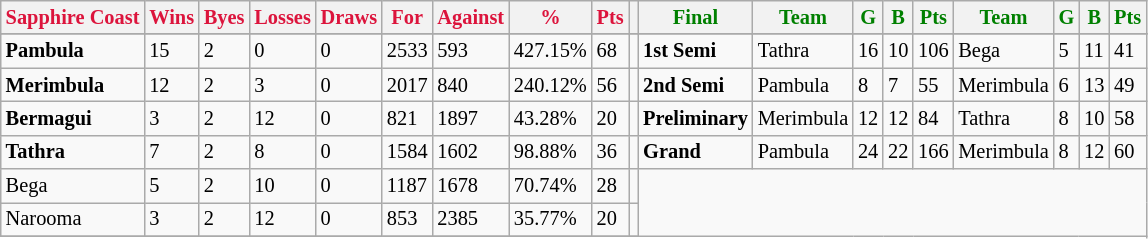<table style="font-size: 85%; text-align: left;" class="wikitable">
<tr>
<th style="color:crimson">Sapphire Coast</th>
<th style="color:crimson">Wins</th>
<th style="color:crimson">Byes</th>
<th style="color:crimson">Losses</th>
<th style="color:crimson">Draws</th>
<th style="color:crimson">For</th>
<th style="color:crimson">Against</th>
<th style="color:crimson">%</th>
<th style="color:crimson">Pts</th>
<th></th>
<th style="color:green">Final</th>
<th style="color:green">Team</th>
<th style="color:green">G</th>
<th style="color:green">B</th>
<th style="color:green">Pts</th>
<th style="color:green">Team</th>
<th style="color:green">G</th>
<th style="color:green">B</th>
<th style="color:green">Pts</th>
</tr>
<tr>
</tr>
<tr>
</tr>
<tr>
<td><strong>	Pambula	</strong></td>
<td>15</td>
<td>2</td>
<td>0</td>
<td>0</td>
<td>2533</td>
<td>593</td>
<td>427.15%</td>
<td>68</td>
<td></td>
<td><strong>1st Semi</strong></td>
<td>Tathra</td>
<td>16</td>
<td>10</td>
<td>106</td>
<td>Bega</td>
<td>5</td>
<td>11</td>
<td>41</td>
</tr>
<tr>
<td><strong>	Merimbula	</strong></td>
<td>12</td>
<td>2</td>
<td>3</td>
<td>0</td>
<td>2017</td>
<td>840</td>
<td>240.12%</td>
<td>56</td>
<td></td>
<td><strong>2nd Semi</strong></td>
<td>Pambula</td>
<td>8</td>
<td>7</td>
<td>55</td>
<td>Merimbula</td>
<td>6</td>
<td>13</td>
<td>49</td>
</tr>
<tr ||>
<td><strong>	Bermagui	</strong></td>
<td>3</td>
<td>2</td>
<td>12</td>
<td>0</td>
<td>821</td>
<td>1897</td>
<td>43.28%</td>
<td>20</td>
<td></td>
<td><strong>Preliminary</strong></td>
<td>Merimbula</td>
<td>12</td>
<td>12</td>
<td>84</td>
<td>Tathra</td>
<td>8</td>
<td>10</td>
<td>58</td>
</tr>
<tr>
<td><strong>	Tathra	</strong></td>
<td>7</td>
<td>2</td>
<td>8</td>
<td>0</td>
<td>1584</td>
<td>1602</td>
<td>98.88%</td>
<td>36</td>
<td></td>
<td><strong>Grand</strong></td>
<td>Pambula</td>
<td>24</td>
<td>22</td>
<td>166</td>
<td>Merimbula</td>
<td>8</td>
<td>12</td>
<td>60</td>
</tr>
<tr>
<td>Bega</td>
<td>5</td>
<td>2</td>
<td>10</td>
<td>0</td>
<td>1187</td>
<td>1678</td>
<td>70.74%</td>
<td>28</td>
<td></td>
</tr>
<tr>
<td>Narooma</td>
<td>3</td>
<td>2</td>
<td>12</td>
<td>0</td>
<td>853</td>
<td>2385</td>
<td>35.77%</td>
<td>20</td>
<td></td>
</tr>
<tr>
</tr>
</table>
